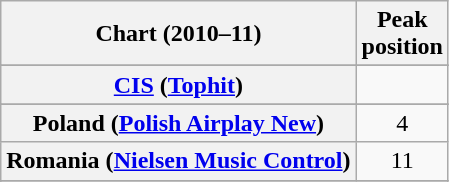<table class="wikitable sortable plainrowheaders">
<tr>
<th align="left">Chart (2010–11)</th>
<th align="center">Peak<br>position</th>
</tr>
<tr>
</tr>
<tr>
</tr>
<tr>
<th scope="row"><a href='#'>CIS</a> (<a href='#'>Tophit</a>)</th>
<td></td>
</tr>
<tr>
</tr>
<tr>
</tr>
<tr>
</tr>
<tr>
</tr>
<tr>
</tr>
<tr>
</tr>
<tr>
<th scope="row">Poland (<a href='#'>Polish Airplay New</a>)</th>
<td align="center">4</td>
</tr>
<tr>
<th scope="row">Romania (<a href='#'>Nielsen Music Control</a>)</th>
<td align="center">11</td>
</tr>
<tr>
</tr>
<tr>
</tr>
</table>
